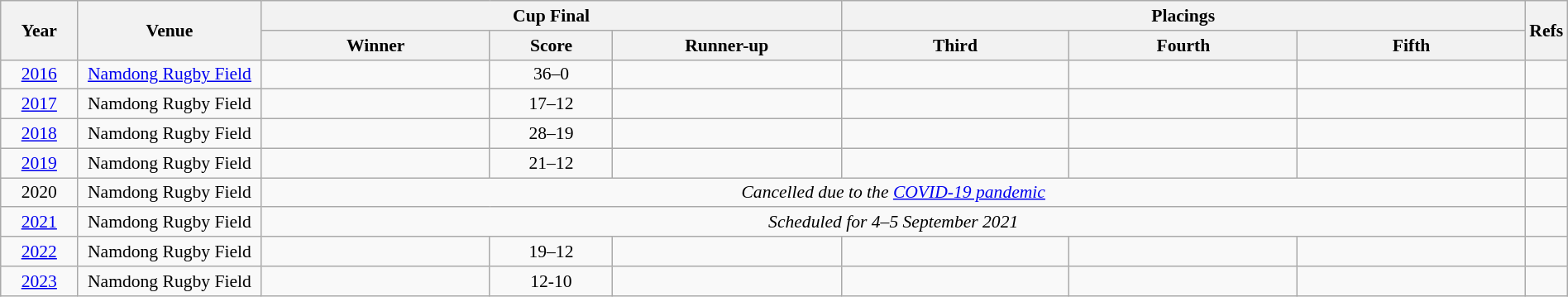<table class="wikitable" style="font-size:90%; width: 100%; text-align: center;">
<tr>
<th rowspan=2 width=5%>Year</th>
<th rowspan=2 width=12%>Venue</th>
<th colspan=3>Cup Final</th>
<th colspan=3>Placings</th>
<th rowspan=2 width=5%>Refs</th>
</tr>
<tr>
<th width=15%>Winner</th>
<th width=8%>Score</th>
<th width=15%>Runner-up</th>
<th width=15%>Third</th>
<th width=15%>Fourth</th>
<th width=15%>Fifth</th>
</tr>
<tr>
<td><a href='#'>2016</a></td>
<td><a href='#'>Namdong Rugby Field</a></td>
<td></td>
<td>36–0</td>
<td></td>
<td></td>
<td></td>
<td></td>
<td align=center></td>
</tr>
<tr>
<td><a href='#'>2017</a></td>
<td>Namdong Rugby Field</td>
<td></td>
<td>17–12</td>
<td></td>
<td></td>
<td></td>
<td></td>
<td align=center></td>
</tr>
<tr>
<td><a href='#'>2018</a></td>
<td>Namdong Rugby Field</td>
<td></td>
<td>28–19</td>
<td></td>
<td></td>
<td></td>
<td></td>
<td align=center></td>
</tr>
<tr>
<td><a href='#'>2019</a></td>
<td>Namdong Rugby Field</td>
<td></td>
<td>21–12</td>
<td></td>
<td></td>
<td></td>
<td></td>
<td align=center></td>
</tr>
<tr>
<td>2020</td>
<td>Namdong Rugby Field</td>
<td colspan=6><em>Cancelled due to the <a href='#'>COVID-19 pandemic</a></em></td>
<td align=center></td>
</tr>
<tr>
<td><a href='#'>2021</a></td>
<td>Namdong Rugby Field</td>
<td colspan=6><em>Scheduled for 4–5 September 2021</em></td>
<td align=center></td>
</tr>
<tr>
<td><a href='#'>2022</a></td>
<td>Namdong Rugby Field</td>
<td></td>
<td>19–12</td>
<td></td>
<td></td>
<td></td>
<td></td>
<td align=center></td>
</tr>
<tr>
<td><a href='#'>2023</a></td>
<td>Namdong Rugby Field</td>
<td></td>
<td>12-10</td>
<td></td>
<td></td>
<td></td>
<td></td>
<td align=center></td>
</tr>
</table>
